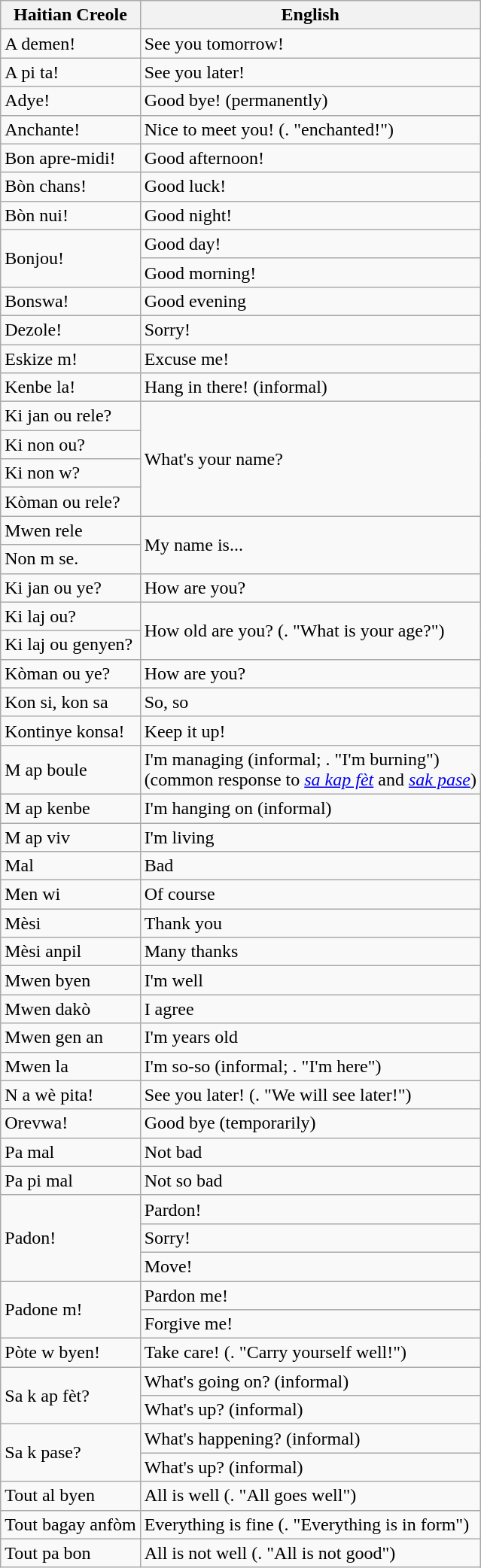<table class="wikitable">
<tr>
<th>Haitian Creole</th>
<th>English</th>
</tr>
<tr>
<td>A demen!</td>
<td>See you tomorrow!</td>
</tr>
<tr>
<td>A pi ta!</td>
<td>See you later!</td>
</tr>
<tr>
<td>Adye!</td>
<td>Good bye! (permanently)</td>
</tr>
<tr>
<td>Anchante!</td>
<td>Nice to meet you! (. "enchanted!")</td>
</tr>
<tr>
<td>Bon apre-midi!</td>
<td>Good afternoon!</td>
</tr>
<tr>
<td>Bòn chans!</td>
<td>Good luck!</td>
</tr>
<tr>
<td>Bòn nui!</td>
<td>Good night!</td>
</tr>
<tr>
<td rowspan="2">Bonjou!</td>
<td>Good day!</td>
</tr>
<tr>
<td>Good morning!</td>
</tr>
<tr>
<td>Bonswa!</td>
<td>Good evening</td>
</tr>
<tr>
<td>Dezole!</td>
<td>Sorry!</td>
</tr>
<tr>
<td>Eskize m!</td>
<td>Excuse me!</td>
</tr>
<tr>
<td>Kenbe la!</td>
<td>Hang in there! (informal)</td>
</tr>
<tr>
<td>Ki jan ou rele?</td>
<td rowspan="4">What's your name?</td>
</tr>
<tr>
<td>Ki non ou?</td>
</tr>
<tr>
<td>Ki non w?</td>
</tr>
<tr>
<td>Kòman ou rele?</td>
</tr>
<tr>
<td>Mwen rele</td>
<td rowspan="2">My name is...</td>
</tr>
<tr>
<td>Non m se.</td>
</tr>
<tr>
<td>Ki jan ou ye?</td>
<td>How are you?</td>
</tr>
<tr>
<td>Ki laj ou?</td>
<td rowspan="2">How old are you? (. "What is your age?")</td>
</tr>
<tr>
<td>Ki laj ou genyen?</td>
</tr>
<tr>
<td>Kòman ou ye?</td>
<td>How are you?</td>
</tr>
<tr>
<td>Kon si, kon sa</td>
<td>So, so</td>
</tr>
<tr>
<td>Kontinye konsa!</td>
<td>Keep it up!</td>
</tr>
<tr>
<td>M ap boule</td>
<td>I'm managing (informal; . "I'm burning")<br>(common response to <em><a href='#'>sa kap fèt</a></em> and <em><a href='#'>sak pase</a></em>)</td>
</tr>
<tr>
<td>M ap kenbe</td>
<td>I'm hanging on (informal)</td>
</tr>
<tr>
<td>M ap viv</td>
<td>I'm living</td>
</tr>
<tr>
<td>Mal</td>
<td>Bad</td>
</tr>
<tr>
<td>Men wi</td>
<td>Of course</td>
</tr>
<tr>
<td>Mèsi</td>
<td>Thank you</td>
</tr>
<tr>
<td>Mèsi anpil</td>
<td>Many thanks</td>
</tr>
<tr>
<td>Mwen byen</td>
<td>I'm well</td>
</tr>
<tr>
<td>Mwen dakò</td>
<td>I agree</td>
</tr>
<tr>
<td>Mwen gen an</td>
<td>I'm years old</td>
</tr>
<tr>
<td>Mwen la</td>
<td>I'm so-so (informal; . "I'm here")</td>
</tr>
<tr>
<td>N a wè pita!</td>
<td>See you later! (. "We will see later!")</td>
</tr>
<tr>
<td>Orevwa!</td>
<td>Good bye (temporarily)</td>
</tr>
<tr>
<td>Pa mal</td>
<td>Not bad</td>
</tr>
<tr>
<td>Pa pi mal</td>
<td>Not so bad</td>
</tr>
<tr>
<td rowspan="3">Padon!</td>
<td>Pardon!</td>
</tr>
<tr>
<td>Sorry!</td>
</tr>
<tr>
<td>Move!</td>
</tr>
<tr>
<td rowspan="2">Padone m!</td>
<td>Pardon me!</td>
</tr>
<tr>
<td>Forgive me!</td>
</tr>
<tr>
<td>Pòte w byen!</td>
<td>Take care! (. "Carry yourself well!")</td>
</tr>
<tr>
<td rowspan="2" id="sakapfèt">Sa k ap fèt?</td>
<td>What's going on? (informal)</td>
</tr>
<tr>
<td>What's up? (informal)</td>
</tr>
<tr>
<td rowspan="2" id="sakpase">Sa k pase?</td>
<td>What's happening? (informal)</td>
</tr>
<tr>
<td>What's up? (informal)</td>
</tr>
<tr>
<td>Tout al byen</td>
<td>All is well (. "All goes well")</td>
</tr>
<tr>
<td>Tout bagay anfòm</td>
<td>Everything is fine (. "Everything is in form")</td>
</tr>
<tr>
<td>Tout pa bon</td>
<td>All is not well (. "All is not good")</td>
</tr>
</table>
